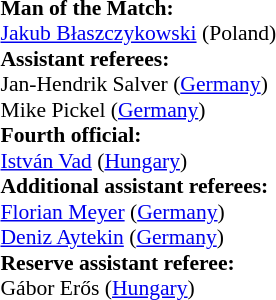<table style="width:100%; font-size:90%;">
<tr>
<td><br><strong>Man of the Match:</strong>
<br><a href='#'>Jakub Błaszczykowski</a> (Poland)<br><strong>Assistant referees:</strong>
<br>Jan-Hendrik Salver (<a href='#'>Germany</a>)
<br>Mike Pickel (<a href='#'>Germany</a>)
<br><strong>Fourth official:</strong>
<br><a href='#'>István Vad</a> (<a href='#'>Hungary</a>)
<br><strong>Additional assistant referees:</strong>
<br><a href='#'>Florian Meyer</a> (<a href='#'>Germany</a>)
<br><a href='#'>Deniz Aytekin</a> (<a href='#'>Germany</a>)
<br><strong>Reserve assistant referee:</strong>
<br>Gábor Erős (<a href='#'>Hungary</a>)</td>
</tr>
</table>
